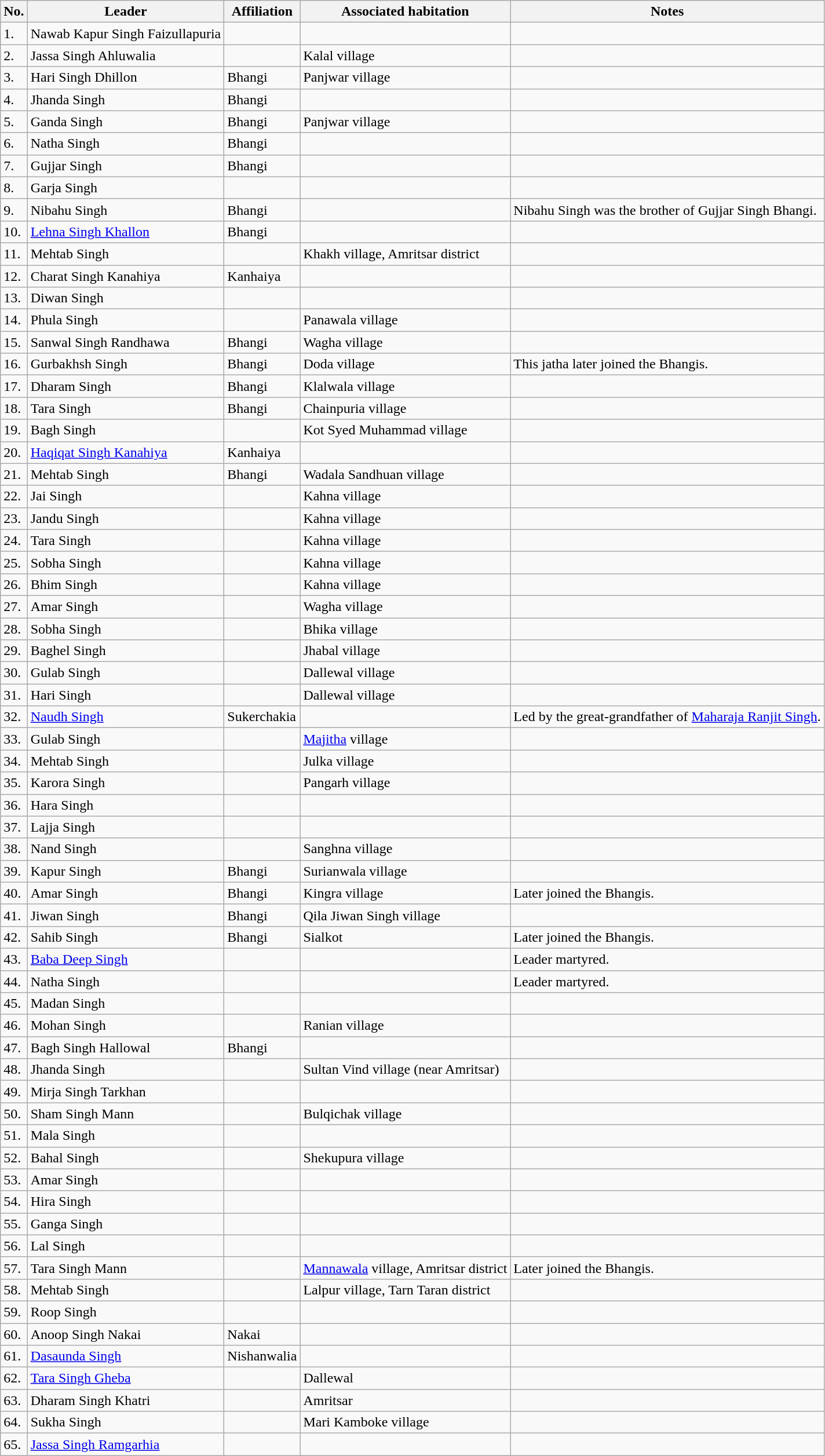<table class="wikitable">
<tr>
<th>No.</th>
<th>Leader</th>
<th>Affiliation</th>
<th>Associated habitation</th>
<th>Notes</th>
</tr>
<tr>
<td>1.</td>
<td>Nawab Kapur Singh Faizullapuria</td>
<td></td>
<td></td>
<td></td>
</tr>
<tr>
<td>2.</td>
<td>Jassa Singh Ahluwalia</td>
<td></td>
<td>Kalal village</td>
<td></td>
</tr>
<tr>
<td>3.</td>
<td>Hari Singh Dhillon</td>
<td>Bhangi</td>
<td>Panjwar village</td>
<td></td>
</tr>
<tr>
<td>4.</td>
<td>Jhanda Singh</td>
<td>Bhangi</td>
<td></td>
<td></td>
</tr>
<tr>
<td>5.</td>
<td>Ganda Singh</td>
<td>Bhangi</td>
<td>Panjwar village</td>
<td></td>
</tr>
<tr>
<td>6.</td>
<td>Natha Singh</td>
<td>Bhangi</td>
<td></td>
<td></td>
</tr>
<tr>
<td>7.</td>
<td>Gujjar Singh</td>
<td>Bhangi</td>
<td></td>
<td></td>
</tr>
<tr>
<td>8.</td>
<td>Garja Singh</td>
<td></td>
<td></td>
<td></td>
</tr>
<tr>
<td>9.</td>
<td>Nibahu Singh</td>
<td>Bhangi</td>
<td></td>
<td>Nibahu Singh was the brother of Gujjar Singh Bhangi.</td>
</tr>
<tr>
<td>10.</td>
<td><a href='#'>Lehna Singh Khallon</a></td>
<td>Bhangi</td>
<td></td>
<td></td>
</tr>
<tr>
<td>11.</td>
<td>Mehtab Singh</td>
<td></td>
<td>Khakh village, Amritsar district</td>
<td></td>
</tr>
<tr>
<td>12.</td>
<td>Charat Singh Kanahiya</td>
<td>Kanhaiya</td>
<td></td>
<td></td>
</tr>
<tr>
<td>13.</td>
<td>Diwan Singh</td>
<td></td>
<td></td>
<td></td>
</tr>
<tr>
<td>14.</td>
<td>Phula Singh</td>
<td></td>
<td>Panawala village</td>
<td></td>
</tr>
<tr>
<td>15.</td>
<td>Sanwal Singh Randhawa</td>
<td>Bhangi</td>
<td>Wagha village</td>
<td></td>
</tr>
<tr>
<td>16.</td>
<td>Gurbakhsh Singh</td>
<td>Bhangi</td>
<td>Doda village</td>
<td>This jatha later joined the Bhangis.</td>
</tr>
<tr>
<td>17.</td>
<td>Dharam Singh</td>
<td>Bhangi</td>
<td>Klalwala village</td>
<td></td>
</tr>
<tr>
<td>18.</td>
<td>Tara Singh</td>
<td>Bhangi</td>
<td>Chainpuria village</td>
<td></td>
</tr>
<tr>
<td>19.</td>
<td>Bagh Singh</td>
<td></td>
<td>Kot Syed Muhammad village</td>
<td></td>
</tr>
<tr>
<td>20.</td>
<td><a href='#'>Haqiqat Singh Kanahiya</a></td>
<td>Kanhaiya</td>
<td></td>
<td></td>
</tr>
<tr>
<td>21.</td>
<td>Mehtab Singh</td>
<td>Bhangi</td>
<td>Wadala Sandhuan village</td>
<td></td>
</tr>
<tr>
<td>22.</td>
<td>Jai Singh</td>
<td></td>
<td>Kahna village</td>
<td></td>
</tr>
<tr>
<td>23.</td>
<td>Jandu Singh</td>
<td></td>
<td>Kahna village</td>
<td></td>
</tr>
<tr>
<td>24.</td>
<td>Tara Singh</td>
<td></td>
<td>Kahna village</td>
<td></td>
</tr>
<tr>
<td>25.</td>
<td>Sobha Singh</td>
<td></td>
<td>Kahna village</td>
<td></td>
</tr>
<tr>
<td>26.</td>
<td>Bhim Singh</td>
<td></td>
<td>Kahna village</td>
<td></td>
</tr>
<tr>
<td>27.</td>
<td>Amar Singh</td>
<td></td>
<td>Wagha village</td>
<td></td>
</tr>
<tr>
<td>28.</td>
<td>Sobha Singh</td>
<td></td>
<td>Bhika village</td>
<td></td>
</tr>
<tr>
<td>29.</td>
<td>Baghel Singh</td>
<td></td>
<td>Jhabal village</td>
<td></td>
</tr>
<tr>
<td>30.</td>
<td>Gulab Singh</td>
<td></td>
<td>Dallewal village</td>
<td></td>
</tr>
<tr>
<td>31.</td>
<td>Hari Singh</td>
<td></td>
<td>Dallewal village</td>
<td></td>
</tr>
<tr>
<td>32.</td>
<td><a href='#'>Naudh Singh</a></td>
<td>Sukerchakia</td>
<td></td>
<td>Led by the great-grandfather of <a href='#'>Maharaja Ranjit Singh</a>.</td>
</tr>
<tr>
<td>33.</td>
<td>Gulab Singh</td>
<td></td>
<td><a href='#'>Majitha</a> village</td>
<td></td>
</tr>
<tr>
<td>34.</td>
<td>Mehtab Singh</td>
<td></td>
<td>Julka village</td>
<td></td>
</tr>
<tr>
<td>35.</td>
<td>Karora Singh</td>
<td></td>
<td>Pangarh village</td>
<td></td>
</tr>
<tr>
<td>36.</td>
<td>Hara Singh</td>
<td></td>
<td></td>
<td></td>
</tr>
<tr>
<td>37.</td>
<td>Lajja Singh</td>
<td></td>
<td></td>
<td></td>
</tr>
<tr>
<td>38.</td>
<td>Nand Singh</td>
<td></td>
<td>Sanghna village</td>
<td></td>
</tr>
<tr>
<td>39.</td>
<td>Kapur Singh</td>
<td>Bhangi</td>
<td>Surianwala village</td>
<td></td>
</tr>
<tr>
<td>40.</td>
<td>Amar Singh</td>
<td>Bhangi</td>
<td>Kingra village</td>
<td>Later joined the Bhangis.</td>
</tr>
<tr>
<td>41.</td>
<td>Jiwan Singh</td>
<td>Bhangi</td>
<td>Qila Jiwan Singh village</td>
<td></td>
</tr>
<tr>
<td>42.</td>
<td>Sahib Singh</td>
<td>Bhangi</td>
<td>Sialkot</td>
<td>Later joined the Bhangis.</td>
</tr>
<tr>
<td>43.</td>
<td><a href='#'>Baba Deep Singh</a></td>
<td></td>
<td></td>
<td>Leader martyred.</td>
</tr>
<tr>
<td>44.</td>
<td>Natha Singh</td>
<td></td>
<td></td>
<td>Leader martyred.</td>
</tr>
<tr>
<td>45.</td>
<td>Madan Singh</td>
<td></td>
<td></td>
<td></td>
</tr>
<tr>
<td>46.</td>
<td>Mohan Singh</td>
<td></td>
<td>Ranian village</td>
<td></td>
</tr>
<tr>
<td>47.</td>
<td>Bagh Singh Hallowal</td>
<td>Bhangi</td>
<td></td>
<td></td>
</tr>
<tr>
<td>48.</td>
<td>Jhanda Singh</td>
<td></td>
<td>Sultan Vind village (near Amritsar)</td>
<td></td>
</tr>
<tr>
<td>49.</td>
<td>Mirja Singh Tarkhan</td>
<td></td>
<td></td>
<td></td>
</tr>
<tr>
<td>50.</td>
<td>Sham Singh Mann</td>
<td></td>
<td>Bulqichak village</td>
<td></td>
</tr>
<tr>
<td>51.</td>
<td>Mala Singh</td>
<td></td>
<td></td>
<td></td>
</tr>
<tr>
<td>52.</td>
<td>Bahal Singh</td>
<td></td>
<td>Shekupura village</td>
<td></td>
</tr>
<tr>
<td>53.</td>
<td>Amar Singh</td>
<td></td>
<td></td>
<td></td>
</tr>
<tr>
<td>54.</td>
<td>Hira Singh</td>
<td></td>
<td></td>
<td></td>
</tr>
<tr>
<td>55.</td>
<td>Ganga Singh</td>
<td></td>
<td></td>
<td></td>
</tr>
<tr>
<td>56.</td>
<td>Lal Singh</td>
<td></td>
<td></td>
<td></td>
</tr>
<tr>
<td>57.</td>
<td>Tara Singh Mann</td>
<td></td>
<td><a href='#'>Mannawala</a> village, Amritsar district</td>
<td>Later joined the Bhangis.</td>
</tr>
<tr>
<td>58.</td>
<td>Mehtab Singh</td>
<td></td>
<td>Lalpur village, Tarn Taran district</td>
<td></td>
</tr>
<tr>
<td>59.</td>
<td>Roop Singh</td>
<td></td>
<td></td>
<td></td>
</tr>
<tr>
<td>60.</td>
<td>Anoop Singh Nakai</td>
<td>Nakai</td>
<td></td>
<td></td>
</tr>
<tr>
<td>61.</td>
<td><a href='#'>Dasaunda Singh</a></td>
<td>Nishanwalia</td>
<td></td>
<td></td>
</tr>
<tr>
<td>62.</td>
<td><a href='#'>Tara Singh Gheba</a></td>
<td></td>
<td>Dallewal</td>
<td></td>
</tr>
<tr>
<td>63.</td>
<td>Dharam Singh Khatri</td>
<td></td>
<td>Amritsar</td>
<td></td>
</tr>
<tr>
<td>64.</td>
<td>Sukha Singh</td>
<td></td>
<td>Mari Kamboke village</td>
<td></td>
</tr>
<tr>
<td>65.</td>
<td><a href='#'>Jassa Singh Ramgarhia</a></td>
<td></td>
<td></td>
<td></td>
</tr>
</table>
